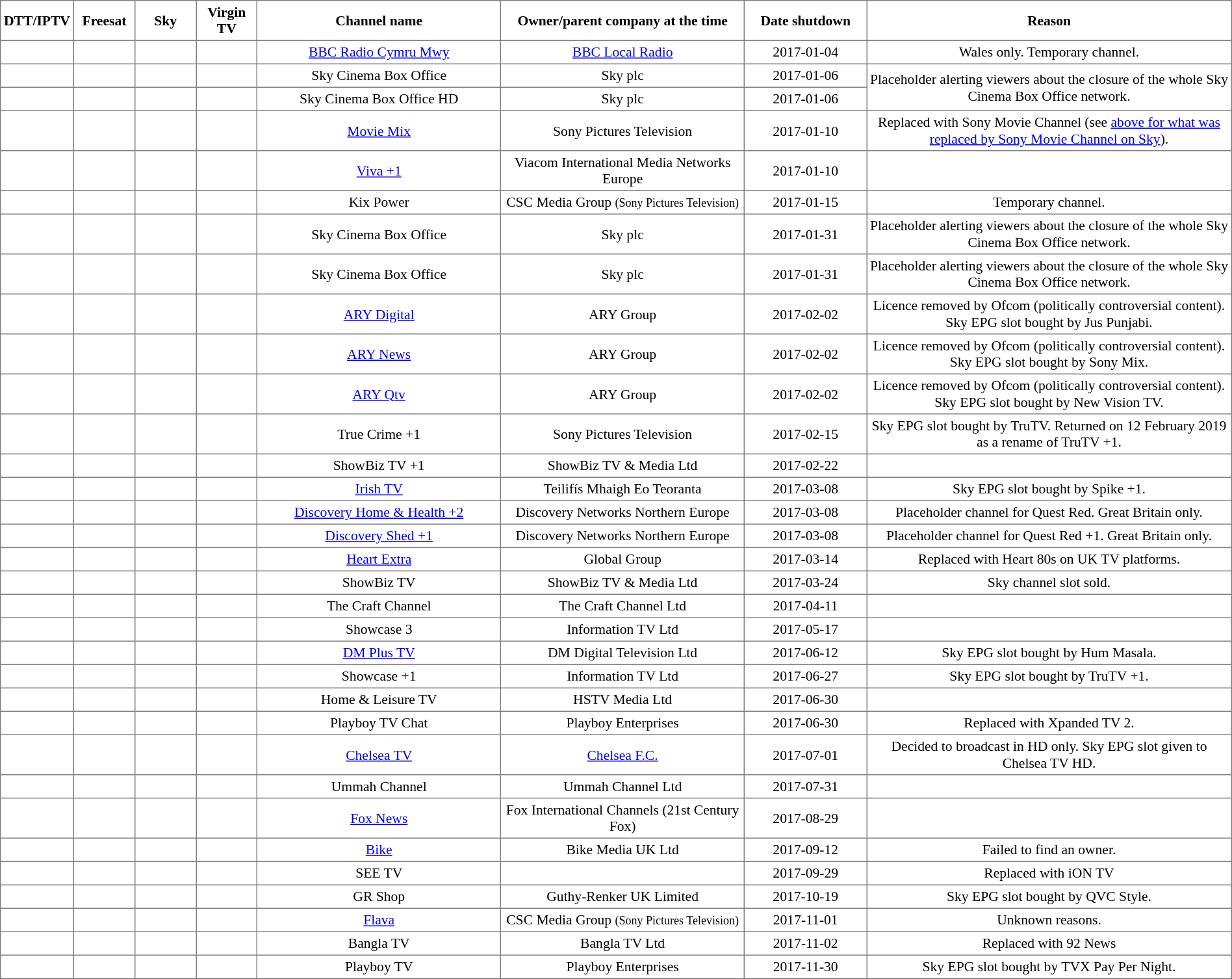<table class="toccolors sortable" border="1" cellpadding="3" style="border-collapse:collapse; font-size: 90%; text-align:center" width="100%">
<tr>
<th width="5%">DTT/IPTV</th>
<th width="5%">Freesat</th>
<th width="5%">Sky</th>
<th width="5%">Virgin TV</th>
<th width="20%">Channel name</th>
<th width="20%">Owner/parent company at the time</th>
<th width="10%">Date shutdown </th>
<th width="30%">Reason</th>
</tr>
<tr>
<td></td>
<td></td>
<td></td>
<td></td>
<td><a href='#'>BBC Radio Cymru Mwy</a></td>
<td><a href='#'>BBC Local Radio</a></td>
<td>2017-01-04</td>
<td>Wales only. Temporary channel.</td>
</tr>
<tr>
<td></td>
<td></td>
<td></td>
<td></td>
<td>Sky Cinema Box Office</td>
<td>Sky plc</td>
<td>2017-01-06</td>
<td rowspan="2">Placeholder alerting viewers about the closure of the whole Sky Cinema Box Office network.</td>
</tr>
<tr>
<td></td>
<td></td>
<td></td>
<td></td>
<td>Sky Cinema Box Office HD</td>
<td>Sky plc</td>
<td>2017-01-06</td>
</tr>
<tr>
<td></td>
<td></td>
<td></td>
<td></td>
<td><a href='#'>Movie Mix</a></td>
<td>Sony Pictures Television</td>
<td>2017-01-10</td>
<td>Replaced with Sony Movie Channel (see <a href='#'>above for what was replaced by Sony Movie Channel on Sky</a>).</td>
</tr>
<tr>
<td></td>
<td></td>
<td></td>
<td></td>
<td><a href='#'>Viva +1</a></td>
<td>Viacom International Media Networks Europe</td>
<td>2017-01-10</td>
<td></td>
</tr>
<tr>
<td></td>
<td></td>
<td></td>
<td></td>
<td>Kix Power</td>
<td>CSC Media Group <small>(Sony Pictures Television)</small></td>
<td>2017-01-15</td>
<td>Temporary channel.</td>
</tr>
<tr>
<td></td>
<td></td>
<td></td>
<td></td>
<td>Sky Cinema Box Office</td>
<td>Sky plc</td>
<td>2017-01-31</td>
<td>Placeholder alerting viewers about the closure of the whole Sky Cinema Box Office network.</td>
</tr>
<tr>
<td></td>
<td></td>
<td></td>
<td></td>
<td>Sky Cinema Box Office</td>
<td>Sky plc</td>
<td>2017-01-31</td>
<td>Placeholder alerting viewers about the closure of the whole Sky Cinema Box Office network.</td>
</tr>
<tr>
<td></td>
<td></td>
<td></td>
<td></td>
<td><a href='#'>ARY Digital</a></td>
<td>ARY Group</td>
<td>2017-02-02</td>
<td>Licence removed by Ofcom (politically controversial content). Sky EPG slot bought by Jus Punjabi.</td>
</tr>
<tr>
<td></td>
<td></td>
<td></td>
<td></td>
<td><a href='#'>ARY News</a></td>
<td>ARY Group</td>
<td>2017-02-02</td>
<td>Licence removed by Ofcom (politically controversial content). Sky EPG slot bought by Sony Mix.</td>
</tr>
<tr>
<td></td>
<td></td>
<td></td>
<td></td>
<td><a href='#'>ARY Qtv</a></td>
<td>ARY Group</td>
<td>2017-02-02</td>
<td>Licence removed by Ofcom (politically controversial content). Sky EPG slot bought by New Vision TV.</td>
</tr>
<tr>
<td></td>
<td></td>
<td></td>
<td></td>
<td>True Crime +1</td>
<td>Sony Pictures Television</td>
<td>2017-02-15</td>
<td>Sky EPG slot bought by TruTV. Returned on 12 February 2019 as a rename of TruTV +1.</td>
</tr>
<tr>
<td></td>
<td></td>
<td></td>
<td></td>
<td>ShowBiz TV +1</td>
<td>ShowBiz TV & Media Ltd</td>
<td>2017-02-22</td>
<td></td>
</tr>
<tr>
<td></td>
<td></td>
<td></td>
<td></td>
<td><a href='#'>Irish TV</a></td>
<td>Teilifís Mhaigh Eo Teoranta</td>
<td>2017-03-08</td>
<td>Sky EPG slot bought by Spike +1.</td>
</tr>
<tr>
<td></td>
<td></td>
<td></td>
<td></td>
<td><a href='#'>Discovery Home & Health +2</a></td>
<td>Discovery Networks Northern Europe</td>
<td>2017-03-08</td>
<td>Placeholder channel for Quest Red. Great Britain only.</td>
</tr>
<tr>
<td></td>
<td></td>
<td></td>
<td></td>
<td><a href='#'>Discovery Shed +1</a></td>
<td>Discovery Networks Northern Europe</td>
<td>2017-03-08</td>
<td>Placeholder channel for Quest Red +1. Great Britain only.</td>
</tr>
<tr>
<td></td>
<td></td>
<td></td>
<td></td>
<td><a href='#'>Heart Extra</a></td>
<td>Global Group</td>
<td>2017-03-14</td>
<td>Replaced with Heart 80s on UK TV platforms.</td>
</tr>
<tr>
<td></td>
<td></td>
<td></td>
<td></td>
<td>ShowBiz TV</td>
<td>ShowBiz TV & Media Ltd</td>
<td>2017-03-24</td>
<td>Sky channel slot sold.</td>
</tr>
<tr>
<td></td>
<td></td>
<td></td>
<td></td>
<td>The Craft Channel</td>
<td>The Craft Channel Ltd</td>
<td>2017-04-11</td>
<td></td>
</tr>
<tr>
<td></td>
<td></td>
<td></td>
<td></td>
<td>Showcase 3</td>
<td>Information TV Ltd</td>
<td>2017-05-17</td>
<td></td>
</tr>
<tr>
<td></td>
<td></td>
<td></td>
<td></td>
<td><a href='#'>DM Plus TV</a></td>
<td>DM Digital Television Ltd</td>
<td>2017-06-12</td>
<td>Sky EPG slot bought by Hum Masala.</td>
</tr>
<tr>
<td></td>
<td></td>
<td></td>
<td></td>
<td>Showcase +1</td>
<td>Information TV Ltd</td>
<td>2017-06-27</td>
<td>Sky EPG slot bought by TruTV +1.</td>
</tr>
<tr>
<td></td>
<td></td>
<td></td>
<td></td>
<td>Home & Leisure TV</td>
<td>HSTV Media Ltd</td>
<td>2017-06-30</td>
<td></td>
</tr>
<tr>
<td></td>
<td></td>
<td></td>
<td></td>
<td>Playboy TV Chat</td>
<td>Playboy Enterprises</td>
<td>2017-06-30</td>
<td>Replaced with Xpanded TV 2.</td>
</tr>
<tr>
<td></td>
<td></td>
<td></td>
<td></td>
<td><a href='#'>Chelsea TV</a></td>
<td><a href='#'>Chelsea F.C.</a></td>
<td>2017-07-01</td>
<td>Decided to broadcast in HD only. Sky EPG slot given to Chelsea TV HD.</td>
</tr>
<tr>
<td></td>
<td></td>
<td></td>
<td></td>
<td>Ummah Channel</td>
<td>Ummah Channel Ltd</td>
<td>2017-07-31</td>
<td></td>
</tr>
<tr>
<td></td>
<td></td>
<td></td>
<td></td>
<td><a href='#'>Fox News</a></td>
<td>Fox International Channels (21st Century Fox)</td>
<td>2017-08-29</td>
<td></td>
</tr>
<tr>
<td></td>
<td></td>
<td></td>
<td></td>
<td><a href='#'>Bike</a></td>
<td>Bike Media UK Ltd</td>
<td>2017-09-12</td>
<td>Failed to find an owner.</td>
</tr>
<tr>
<td></td>
<td></td>
<td></td>
<td></td>
<td>SEE TV</td>
<td></td>
<td>2017-09-29</td>
<td>Replaced with iON TV</td>
</tr>
<tr>
<td></td>
<td></td>
<td></td>
<td></td>
<td>GR Shop</td>
<td>Guthy-Renker UK Limited</td>
<td>2017-10-19</td>
<td>Sky EPG slot bought by QVC Style.</td>
</tr>
<tr>
<td></td>
<td></td>
<td></td>
<td></td>
<td><a href='#'>Flava</a></td>
<td>CSC Media Group <small>(Sony Pictures Television)</small></td>
<td>2017-11-01</td>
<td>Unknown reasons.</td>
</tr>
<tr>
<td></td>
<td></td>
<td></td>
<td></td>
<td>Bangla TV</td>
<td>Bangla TV Ltd</td>
<td>2017-11-02</td>
<td>Replaced with 92 News</td>
</tr>
<tr>
<td></td>
<td></td>
<td></td>
<td></td>
<td>Playboy TV</td>
<td>Playboy Enterprises</td>
<td>2017-11-30</td>
<td>Sky EPG slot bought by TVX Pay Per Night.</td>
</tr>
</table>
